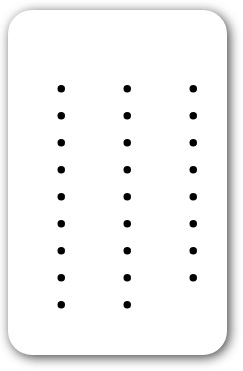<table style=" border-radius:1em; box-shadow: 0.1em 0.1em 0.5em rgba(0,0,0,0.75); background-color: white; border: 1px solid white; margin:10px 0px; padding: 5px;">
<tr>
<td><br><ul><li></li><li></li><li></li><li></li><li></li><li></li><li></li><li></li><li></li></ul></td>
<td valign="top"><br><ul><li></li><li></li><li></li><li></li><li></li><li></li><li></li><li></li><li></li></ul></td>
<td valign="top"><br><ul><li></li><li></li><li></li><li></li><li></li><li></li><li></li><li></li></ul></td>
</tr>
</table>
